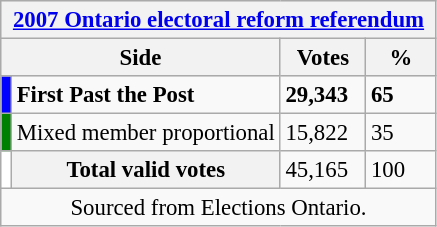<table class="wikitable" style="font-size: 95%; clear:both">
<tr style="background-color:#E9E9E9">
<th colspan=4><a href='#'>2007 Ontario electoral reform referendum</a></th>
</tr>
<tr style="background-color:#E9E9E9">
<th colspan=2 style="width: 130px">Side</th>
<th style="width: 50px">Votes</th>
<th style="width: 40px">%</th>
</tr>
<tr>
<td bgcolor="blue"></td>
<td><strong>First Past the Post</strong></td>
<td><strong>29,343</strong></td>
<td><strong>65</strong></td>
</tr>
<tr>
<td bgcolor="green"></td>
<td>Mixed member proportional</td>
<td>15,822</td>
<td>35</td>
</tr>
<tr>
<td bgcolor="white"></td>
<th>Total valid votes</th>
<td>45,165</td>
<td>100</td>
</tr>
<tr>
<td colspan=4 align=center>Sourced from Elections Ontario.</td>
</tr>
</table>
